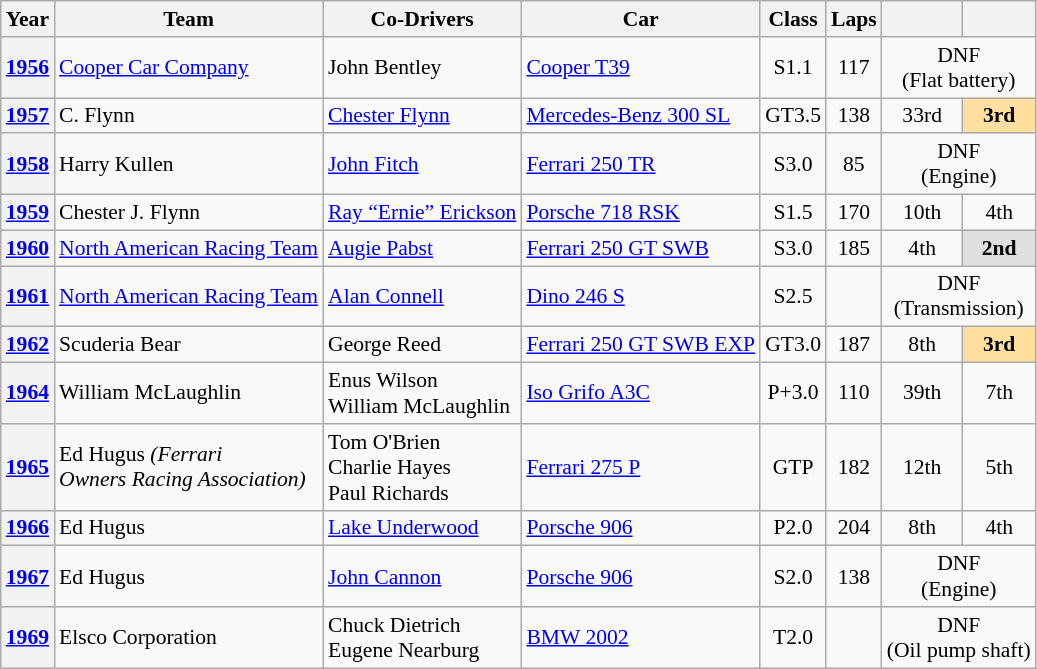<table class="wikitable" style="text-align:center; font-size:90%">
<tr>
<th>Year</th>
<th>Team</th>
<th>Co-Drivers</th>
<th>Car</th>
<th>Class</th>
<th>Laps</th>
<th></th>
<th></th>
</tr>
<tr>
<th><a href='#'>1956</a></th>
<td align=left> <a href='#'>Cooper Car Company</a></td>
<td align=left> John Bentley</td>
<td align=left><a href='#'>Cooper T39</a></td>
<td>S1.1</td>
<td>117</td>
<td colspan=2>DNF<br>(Flat battery)</td>
</tr>
<tr>
<th><a href='#'>1957</a></th>
<td align=left> C. Flynn</td>
<td align=left> <a href='#'>Chester Flynn</a></td>
<td align=left><a href='#'>Mercedes-Benz 300 SL</a></td>
<td>GT3.5</td>
<td>138</td>
<td>33rd</td>
<td style="background:#ffdf9f;"><strong>3rd</strong></td>
</tr>
<tr>
<th><a href='#'>1958</a></th>
<td align=left> Harry Kullen</td>
<td align=left> <a href='#'>John Fitch</a></td>
<td align=left><a href='#'>Ferrari 250 TR</a></td>
<td>S3.0</td>
<td>85</td>
<td colspan=2>DNF<br>(Engine)</td>
</tr>
<tr>
<th><a href='#'>1959</a></th>
<td align=left> Chester J. Flynn</td>
<td align=left> <a href='#'>Ray “Ernie” Erickson</a></td>
<td align=left><a href='#'>Porsche 718 RSK</a></td>
<td>S1.5</td>
<td>170</td>
<td>10th</td>
<td>4th</td>
</tr>
<tr>
<th><a href='#'>1960</a></th>
<td align=left> <a href='#'>North American Racing Team</a></td>
<td align=left> <a href='#'>Augie Pabst</a></td>
<td align=left><a href='#'>Ferrari 250 GT SWB</a></td>
<td>S3.0</td>
<td>185</td>
<td>4th</td>
<td style="background:#dfdfdf;"><strong>2nd</strong></td>
</tr>
<tr>
<th><a href='#'>1961</a></th>
<td align=left> <a href='#'>North American Racing Team</a></td>
<td align=left> <a href='#'>Alan Connell</a></td>
<td align=left><a href='#'>Dino 246 S</a></td>
<td>S2.5</td>
<td></td>
<td colspan=2>DNF<br>(Transmission)</td>
</tr>
<tr>
<th><a href='#'>1962</a></th>
<td align=left>Scuderia Bear</td>
<td align=left> George Reed</td>
<td align=left><a href='#'>Ferrari 250 GT SWB EXP</a></td>
<td>GT3.0</td>
<td>187</td>
<td>8th</td>
<td style="background:#ffdf9f;"><strong>3rd</strong></td>
</tr>
<tr>
<th><a href='#'>1964</a></th>
<td align=left> William McLaughlin</td>
<td align=left> Enus Wilson<br> William McLaughlin</td>
<td align=left><a href='#'>Iso Grifo A3C</a></td>
<td>P+3.0</td>
<td>110</td>
<td>39th</td>
<td>7th</td>
</tr>
<tr>
<th><a href='#'>1965</a></th>
<td align=left> Ed Hugus <em>(Ferrari<br>Owners Racing Association)</em></td>
<td align=left> Tom O'Brien<br> Charlie Hayes<br> Paul Richards</td>
<td align=left><a href='#'>Ferrari 275 P</a></td>
<td>GTP</td>
<td>182</td>
<td>12th</td>
<td>5th</td>
</tr>
<tr>
<th><a href='#'>1966</a></th>
<td align=left> Ed Hugus</td>
<td align=left> <a href='#'>Lake Underwood</a></td>
<td align=left><a href='#'>Porsche 906</a></td>
<td>P2.0</td>
<td>204</td>
<td>8th</td>
<td>4th</td>
</tr>
<tr>
<th><a href='#'>1967</a></th>
<td align=left> Ed Hugus</td>
<td align=left> <a href='#'>John Cannon</a></td>
<td align=left><a href='#'>Porsche 906</a></td>
<td>S2.0</td>
<td>138</td>
<td colspan=2>DNF<br>(Engine)</td>
</tr>
<tr>
<th><a href='#'>1969</a></th>
<td align=left> Elsco Corporation</td>
<td align=left> Chuck Dietrich<br> Eugene Nearburg</td>
<td align=left><a href='#'>BMW 2002</a></td>
<td>T2.0</td>
<td></td>
<td colspan=2>DNF<br>(Oil pump shaft)</td>
</tr>
</table>
